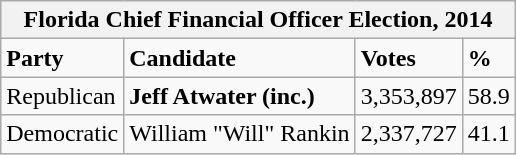<table class="wikitable">
<tr>
<th colspan="4">Florida Chief Financial Officer Election, 2014</th>
</tr>
<tr>
<td><strong>Party</strong></td>
<td><strong>Candidate</strong></td>
<td><strong>Votes</strong></td>
<td><strong>%</strong></td>
</tr>
<tr>
<td>Republican</td>
<td><strong>Jeff Atwater (inc.)</strong></td>
<td>3,353,897</td>
<td>58.9</td>
</tr>
<tr>
<td>Democratic</td>
<td>William "Will" Rankin</td>
<td>2,337,727</td>
<td>41.1</td>
</tr>
</table>
